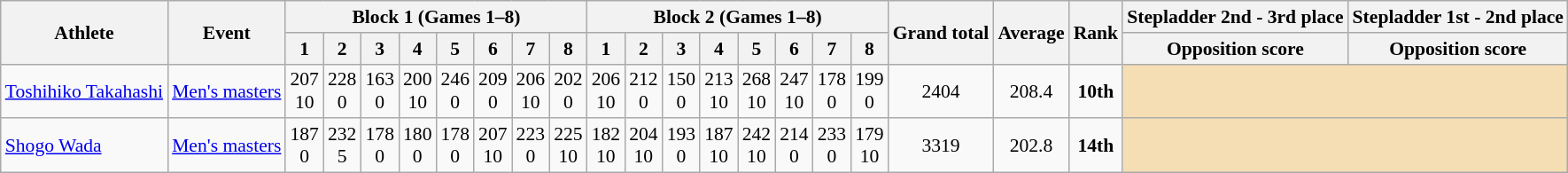<table class="wikitable" border="1" style="font-size:90%">
<tr>
<th rowspan=2>Athlete</th>
<th rowspan=2>Event</th>
<th colspan=8>Block 1 (Games 1–8)</th>
<th colspan=8>Block 2 (Games 1–8)</th>
<th rowspan=2>Grand total</th>
<th rowspan=2>Average</th>
<th rowspan=2>Rank</th>
<th>Stepladder 2nd - 3rd place</th>
<th>Stepladder 1st - 2nd place</th>
</tr>
<tr>
<th>1</th>
<th>2</th>
<th>3</th>
<th>4</th>
<th>5</th>
<th>6</th>
<th>7</th>
<th>8</th>
<th>1</th>
<th>2</th>
<th>3</th>
<th>4</th>
<th>5</th>
<th>6</th>
<th>7</th>
<th>8</th>
<th>Opposition score</th>
<th>Opposition score</th>
</tr>
<tr>
<td><a href='#'>Toshihiko Takahashi</a></td>
<td><a href='#'>Men's masters</a></td>
<td align=center>207<br>10</td>
<td align=center>228<br>0</td>
<td align=center>163<br>0</td>
<td align=center>200<br>10</td>
<td align=center>246<br>0</td>
<td align=center>209<br>0</td>
<td align=center>206<br>10</td>
<td align=center>202<br>0</td>
<td align=center>206<br>10</td>
<td align=center>212<br>0</td>
<td align=center>150<br>0</td>
<td align=center>213<br>10</td>
<td align=center>268<br>10</td>
<td align=center>247<br>10</td>
<td align=center>178<br>0</td>
<td align=center>199<br>0</td>
<td align=center>2404</td>
<td align=center>208.4</td>
<td align=center><strong>10th</strong></td>
<td align="center" bgcolor=wheat colspan=2></td>
</tr>
<tr>
<td><a href='#'>Shogo Wada</a></td>
<td><a href='#'>Men's masters</a></td>
<td align=center>187<br>0</td>
<td align=center>232<br>5</td>
<td align=center>178<br>0</td>
<td align=center>180<br>0</td>
<td align=center>178<br>0</td>
<td align=center>207<br>10</td>
<td align=center>223<br>0</td>
<td align=center>225<br>10</td>
<td align=center>182<br>10</td>
<td align=center>204<br>10</td>
<td align=center>193<br>0</td>
<td align=center>187<br>10</td>
<td align=center>242<br>10</td>
<td align=center>214<br>0</td>
<td align=center>233<br>0</td>
<td align=center>179<br>10</td>
<td align=center>3319</td>
<td align=center>202.8</td>
<td align=center><strong>14th</strong></td>
<td align="center" bgcolor=wheat colspan=2></td>
</tr>
</table>
